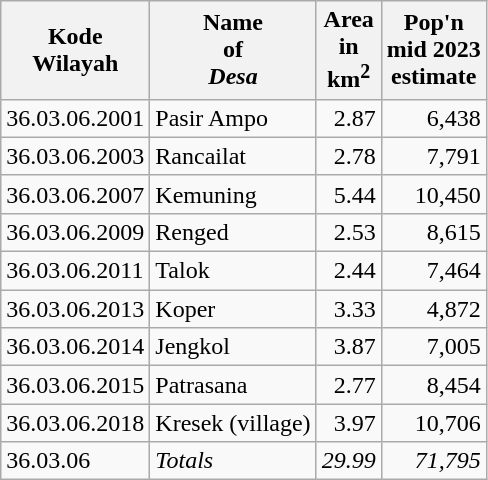<table class="wikitable">
<tr>
<th>Kode <br>Wilayah</th>
<th>Name <br>of <br><em>Desa</em></th>
<th>Area <br>in <br>km<sup>2</sup></th>
<th>Pop'n<br>mid 2023<br>estimate</th>
</tr>
<tr>
<td>36.03.06.2001</td>
<td>Pasir Ampo</td>
<td align="right">2.87</td>
<td align="right">6,438</td>
</tr>
<tr>
<td>36.03.06.2003</td>
<td>Rancailat</td>
<td align="right">2.78</td>
<td align="right">7,791</td>
</tr>
<tr>
<td>36.03.06.2007</td>
<td>Kemuning</td>
<td align="right">5.44</td>
<td align="right">10,450</td>
</tr>
<tr>
<td>36.03.06.2009</td>
<td>Renged</td>
<td align="right">2.53</td>
<td align="right">8,615</td>
</tr>
<tr>
<td>36.03.06.2011</td>
<td>Talok</td>
<td align="right">2.44</td>
<td align="right">7,464</td>
</tr>
<tr>
<td>36.03.06.2013</td>
<td>Koper</td>
<td align="right">3.33</td>
<td align="right">4,872</td>
</tr>
<tr>
<td>36.03.06.2014</td>
<td>Jengkol</td>
<td align="right">3.87</td>
<td align="right">7,005</td>
</tr>
<tr>
<td>36.03.06.2015</td>
<td>Patrasana</td>
<td align="right">2.77</td>
<td align="right">8,454</td>
</tr>
<tr>
<td>36.03.06.2018</td>
<td>Kresek (village)</td>
<td align="right">3.97</td>
<td align="right">10,706</td>
</tr>
<tr>
<td>36.03.06</td>
<td><em>Totals</em></td>
<td align="right"><em>29.99</em></td>
<td align="right"><em>71,795</em></td>
</tr>
</table>
